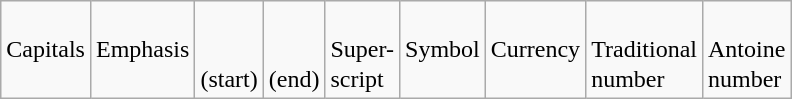<table class="wikitable" style="line-height: 1.2">
<tr>
<td> <br> Capitals<br> </td>
<td> <br> Emphasis<br> </td>
<td> <br> <br>(start)</td>
<td> <br> <br>(end)</td>
<td> <br> Super-<br>script</td>
<td> <br> Symbol<br> </td>
<td> <br> Currency<br> </td>
<td> <br> Traditional<br>number</td>
<td> <br> Antoine<br>number</td>
</tr>
</table>
